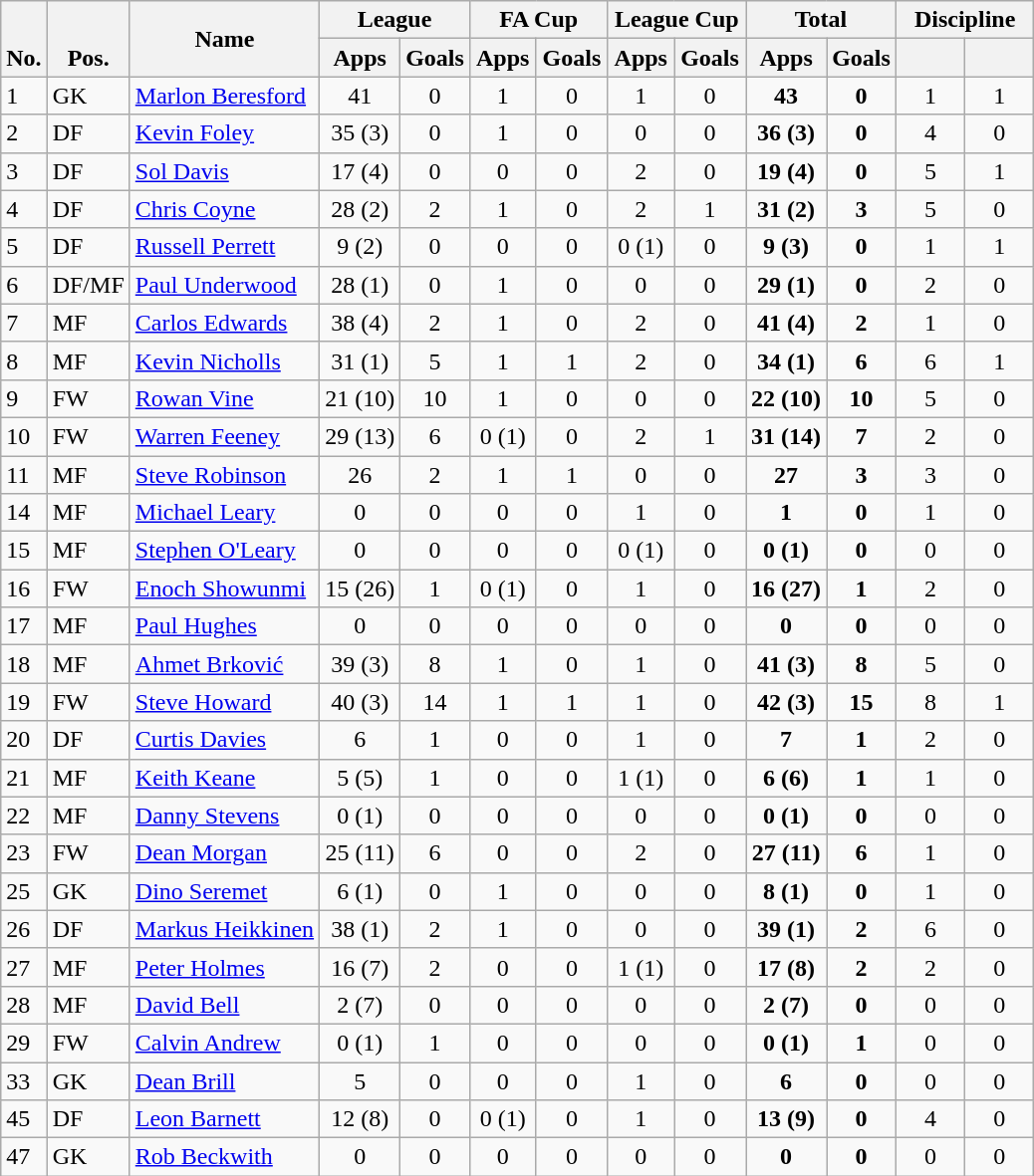<table class="wikitable" style="text-align:center">
<tr>
<th rowspan="2" valign="bottom">No.</th>
<th rowspan="2" valign="bottom">Pos.</th>
<th rowspan="2">Name</th>
<th colspan="2" width="85">League</th>
<th colspan="2" width="85">FA Cup</th>
<th colspan="2" width="85">League Cup</th>
<th colspan="2" width="85">Total</th>
<th colspan="2" width="85">Discipline</th>
</tr>
<tr>
<th>Apps</th>
<th>Goals</th>
<th>Apps</th>
<th>Goals</th>
<th>Apps</th>
<th>Goals</th>
<th>Apps</th>
<th>Goals</th>
<th></th>
<th></th>
</tr>
<tr>
<td align="left">1</td>
<td align="left">GK</td>
<td align="left"> <a href='#'>Marlon Beresford</a></td>
<td>41</td>
<td>0</td>
<td>1</td>
<td>0</td>
<td>1</td>
<td>0</td>
<td><strong>43</strong></td>
<td><strong>0</strong></td>
<td>1</td>
<td>1</td>
</tr>
<tr>
<td align="left">2</td>
<td align="left">DF</td>
<td align="left"> <a href='#'>Kevin Foley</a></td>
<td>35 (3)</td>
<td>0</td>
<td>1</td>
<td>0</td>
<td>0</td>
<td>0</td>
<td><strong>36 (3)</strong></td>
<td><strong>0</strong></td>
<td>4</td>
<td>0</td>
</tr>
<tr>
<td align="left">3</td>
<td align="left">DF</td>
<td align="left"> <a href='#'>Sol Davis</a></td>
<td>17 (4)</td>
<td>0</td>
<td>0</td>
<td>0</td>
<td>2</td>
<td>0</td>
<td><strong>19 (4)</strong></td>
<td><strong>0</strong></td>
<td>5</td>
<td>1</td>
</tr>
<tr>
<td align="left">4</td>
<td align="left">DF</td>
<td align="left"> <a href='#'>Chris Coyne</a></td>
<td>28 (2)</td>
<td>2</td>
<td>1</td>
<td>0</td>
<td>2</td>
<td>1</td>
<td><strong>31 (2)</strong></td>
<td><strong>3</strong></td>
<td>5</td>
<td>0</td>
</tr>
<tr>
<td align="left">5</td>
<td align="left">DF</td>
<td align="left"> <a href='#'>Russell Perrett</a></td>
<td>9 (2)</td>
<td>0</td>
<td>0</td>
<td>0</td>
<td>0 (1)</td>
<td>0</td>
<td><strong>9 (3)</strong></td>
<td><strong>0</strong></td>
<td>1</td>
<td>1</td>
</tr>
<tr>
<td align="left">6</td>
<td align="left">DF/MF</td>
<td align="left"> <a href='#'>Paul Underwood</a></td>
<td>28 (1)</td>
<td>0</td>
<td>1</td>
<td>0</td>
<td>0</td>
<td>0</td>
<td><strong>29 (1)</strong></td>
<td><strong>0</strong></td>
<td>2</td>
<td>0</td>
</tr>
<tr>
<td align="left">7</td>
<td align="left">MF</td>
<td align="left"> <a href='#'>Carlos Edwards</a></td>
<td>38 (4)</td>
<td>2</td>
<td>1</td>
<td>0</td>
<td>2</td>
<td>0</td>
<td><strong>41 (4)</strong></td>
<td><strong>2</strong></td>
<td>1</td>
<td>0</td>
</tr>
<tr>
<td align="left">8</td>
<td align="left">MF</td>
<td align="left"> <a href='#'>Kevin Nicholls</a></td>
<td>31 (1)</td>
<td>5</td>
<td>1</td>
<td>1</td>
<td>2</td>
<td>0</td>
<td><strong>34 (1)</strong></td>
<td><strong>6</strong></td>
<td>6</td>
<td>1</td>
</tr>
<tr>
<td align="left">9</td>
<td align="left">FW</td>
<td align="left"> <a href='#'>Rowan Vine</a></td>
<td>21 (10)</td>
<td>10</td>
<td>1</td>
<td>0</td>
<td>0</td>
<td>0</td>
<td><strong>22 (10)</strong></td>
<td><strong>10</strong></td>
<td>5</td>
<td>0</td>
</tr>
<tr>
<td align="left">10</td>
<td align="left">FW</td>
<td align="left"> <a href='#'>Warren Feeney</a></td>
<td>29 (13)</td>
<td>6</td>
<td>0 (1)</td>
<td>0</td>
<td>2</td>
<td>1</td>
<td><strong>31 (14)</strong></td>
<td><strong>7</strong></td>
<td>2</td>
<td>0</td>
</tr>
<tr>
<td align="left">11</td>
<td align="left">MF</td>
<td align="left"> <a href='#'>Steve Robinson</a></td>
<td>26</td>
<td>2</td>
<td>1</td>
<td>1</td>
<td>0</td>
<td>0</td>
<td><strong>27</strong></td>
<td><strong>3</strong></td>
<td>3</td>
<td>0</td>
</tr>
<tr>
<td align="left">14</td>
<td align="left">MF</td>
<td align="left"> <a href='#'>Michael Leary</a></td>
<td>0</td>
<td>0</td>
<td>0</td>
<td>0</td>
<td>1</td>
<td>0</td>
<td><strong>1</strong></td>
<td><strong>0</strong></td>
<td>1</td>
<td>0</td>
</tr>
<tr>
<td align="left">15</td>
<td align="left">MF</td>
<td align="left"> <a href='#'>Stephen O'Leary</a></td>
<td>0</td>
<td>0</td>
<td>0</td>
<td>0</td>
<td>0 (1)</td>
<td>0</td>
<td><strong>0 (1)</strong></td>
<td><strong>0</strong></td>
<td>0</td>
<td>0</td>
</tr>
<tr>
<td align="left">16</td>
<td align="left">FW</td>
<td align="left"> <a href='#'>Enoch Showunmi</a></td>
<td>15 (26)</td>
<td>1</td>
<td>0 (1)</td>
<td>0</td>
<td>1</td>
<td>0</td>
<td><strong>16 (27)</strong></td>
<td><strong>1</strong></td>
<td>2</td>
<td>0</td>
</tr>
<tr>
<td align="left">17</td>
<td align="left">MF</td>
<td align="left"> <a href='#'>Paul Hughes</a></td>
<td>0</td>
<td>0</td>
<td>0</td>
<td>0</td>
<td>0</td>
<td>0</td>
<td><strong>0</strong></td>
<td><strong>0</strong></td>
<td>0</td>
<td>0</td>
</tr>
<tr>
<td align="left">18</td>
<td align="left">MF</td>
<td align="left"> <a href='#'>Ahmet Brković</a></td>
<td>39 (3)</td>
<td>8</td>
<td>1</td>
<td>0</td>
<td>1</td>
<td>0</td>
<td><strong>41 (3)</strong></td>
<td><strong>8</strong></td>
<td>5</td>
<td>0</td>
</tr>
<tr>
<td align="left">19</td>
<td align="left">FW</td>
<td align="left"> <a href='#'>Steve Howard</a></td>
<td>40 (3)</td>
<td>14</td>
<td>1</td>
<td>1</td>
<td>1</td>
<td>0</td>
<td><strong>42 (3)</strong></td>
<td><strong>15</strong></td>
<td>8</td>
<td>1</td>
</tr>
<tr>
<td align="left">20</td>
<td align="left">DF</td>
<td align="left"> <a href='#'>Curtis Davies</a></td>
<td>6</td>
<td>1</td>
<td>0</td>
<td>0</td>
<td>1</td>
<td>0</td>
<td><strong>7</strong></td>
<td><strong>1</strong></td>
<td>2</td>
<td>0</td>
</tr>
<tr>
<td align="left">21</td>
<td align="left">MF</td>
<td align="left"> <a href='#'>Keith Keane</a></td>
<td>5 (5)</td>
<td>1</td>
<td>0</td>
<td>0</td>
<td>1 (1)</td>
<td>0</td>
<td><strong>6 (6)</strong></td>
<td><strong>1</strong></td>
<td>1</td>
<td>0</td>
</tr>
<tr>
<td align="left">22</td>
<td align="left">MF</td>
<td align="left"> <a href='#'>Danny Stevens</a></td>
<td>0 (1)</td>
<td>0</td>
<td>0</td>
<td>0</td>
<td>0</td>
<td>0</td>
<td><strong>0 (1)</strong></td>
<td><strong>0</strong></td>
<td>0</td>
<td>0</td>
</tr>
<tr>
<td align="left">23</td>
<td align="left">FW</td>
<td align="left"> <a href='#'>Dean Morgan</a></td>
<td>25 (11)</td>
<td>6</td>
<td>0</td>
<td>0</td>
<td>2</td>
<td>0</td>
<td><strong>27 (11)</strong></td>
<td><strong>6</strong></td>
<td>1</td>
<td>0</td>
</tr>
<tr>
<td align="left">25</td>
<td align="left">GK</td>
<td align="left"> <a href='#'>Dino Seremet</a></td>
<td>6 (1)</td>
<td>0</td>
<td>1</td>
<td>0</td>
<td>0</td>
<td>0</td>
<td><strong>8 (1)</strong></td>
<td><strong>0</strong></td>
<td>1</td>
<td>0</td>
</tr>
<tr>
<td align="left">26</td>
<td align="left">DF</td>
<td align="left"> <a href='#'>Markus Heikkinen</a></td>
<td>38 (1)</td>
<td>2</td>
<td>1</td>
<td>0</td>
<td>0</td>
<td>0</td>
<td><strong>39 (1)</strong></td>
<td><strong>2</strong></td>
<td>6</td>
<td>0</td>
</tr>
<tr>
<td align="left">27</td>
<td align="left">MF</td>
<td align="left"> <a href='#'>Peter Holmes</a></td>
<td>16 (7)</td>
<td>2</td>
<td>0</td>
<td>0</td>
<td>1 (1)</td>
<td>0</td>
<td><strong>17 (8)</strong></td>
<td><strong>2</strong></td>
<td>2</td>
<td>0</td>
</tr>
<tr>
<td align="left">28</td>
<td align="left">MF</td>
<td align="left"> <a href='#'>David Bell</a></td>
<td>2 (7)</td>
<td>0</td>
<td>0</td>
<td>0</td>
<td>0</td>
<td>0</td>
<td><strong>2 (7)</strong></td>
<td><strong>0</strong></td>
<td>0</td>
<td>0</td>
</tr>
<tr>
<td align="left">29</td>
<td align="left">FW</td>
<td align="left"> <a href='#'>Calvin Andrew</a></td>
<td>0 (1)</td>
<td>1</td>
<td>0</td>
<td>0</td>
<td>0</td>
<td>0</td>
<td><strong>0 (1)</strong></td>
<td><strong>1</strong></td>
<td>0</td>
<td>0</td>
</tr>
<tr>
<td align="left">33</td>
<td align="left">GK</td>
<td align="left"> <a href='#'>Dean Brill</a></td>
<td>5</td>
<td>0</td>
<td>0</td>
<td>0</td>
<td>1</td>
<td>0</td>
<td><strong>6</strong></td>
<td><strong>0</strong></td>
<td>0</td>
<td>0</td>
</tr>
<tr>
<td align="left">45</td>
<td align="left">DF</td>
<td align="left"> <a href='#'>Leon Barnett</a></td>
<td>12 (8)</td>
<td>0</td>
<td>0 (1)</td>
<td>0</td>
<td>1</td>
<td>0</td>
<td><strong>13 (9)</strong></td>
<td><strong>0</strong></td>
<td>4</td>
<td>0</td>
</tr>
<tr>
<td align="left">47</td>
<td align="left">GK</td>
<td align="left"> <a href='#'>Rob Beckwith</a></td>
<td>0</td>
<td>0</td>
<td>0</td>
<td>0</td>
<td>0</td>
<td>0</td>
<td><strong>0</strong></td>
<td><strong>0</strong></td>
<td>0</td>
<td>0</td>
</tr>
</table>
